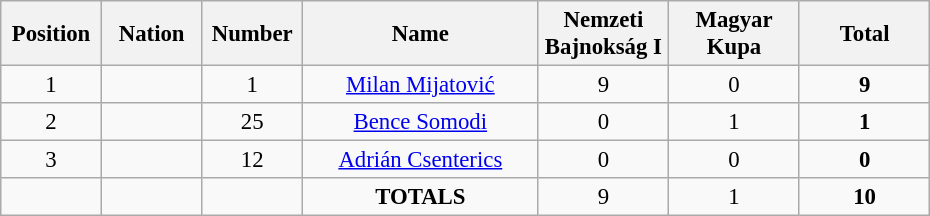<table class="wikitable" style="font-size: 95%; text-align: center;">
<tr>
<th width=60>Position</th>
<th width=60>Nation</th>
<th width=60>Number</th>
<th width=150>Name</th>
<th width=80>Nemzeti Bajnokság I</th>
<th width=80>Magyar Kupa</th>
<th width=80>Total</th>
</tr>
<tr>
<td>1</td>
<td></td>
<td>1</td>
<td><a href='#'>Milan Mijatović</a></td>
<td>9</td>
<td>0</td>
<td><strong>9</strong></td>
</tr>
<tr>
<td>2</td>
<td></td>
<td>25</td>
<td><a href='#'>Bence Somodi</a></td>
<td>0</td>
<td>1</td>
<td><strong>1</strong></td>
</tr>
<tr>
<td>3</td>
<td></td>
<td>12</td>
<td><a href='#'>Adrián Csenterics</a></td>
<td>0</td>
<td>0</td>
<td><strong>0</strong></td>
</tr>
<tr>
<td></td>
<td></td>
<td></td>
<td><strong>TOTALS</strong></td>
<td>9</td>
<td>1</td>
<td><strong>10</strong></td>
</tr>
</table>
